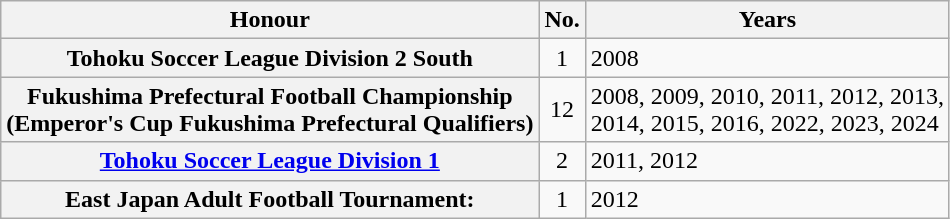<table class="wikitable plainrowheaders">
<tr>
<th scope=col>Honour</th>
<th scope=col>No.</th>
<th scope=col>Years</th>
</tr>
<tr>
<th scope=row>Tohoku Soccer League Division 2 South</th>
<td align="center">1</td>
<td>2008</td>
</tr>
<tr>
<th scope=row>Fukushima Prefectural Football Championship <br>(Emperor's Cup Fukushima Prefectural Qualifiers)</th>
<td align="center">12</td>
<td>2008, 2009, 2010, 2011, 2012, 2013, <br> 2014, 2015, 2016, 2022, 2023, 2024</td>
</tr>
<tr>
<th scope=row><a href='#'>Tohoku Soccer League Division 1</a></th>
<td align="center">2</td>
<td>2011, 2012</td>
</tr>
<tr>
<th scope=row>East Japan Adult Football Tournament:</th>
<td align="center">1</td>
<td>2012</td>
</tr>
</table>
